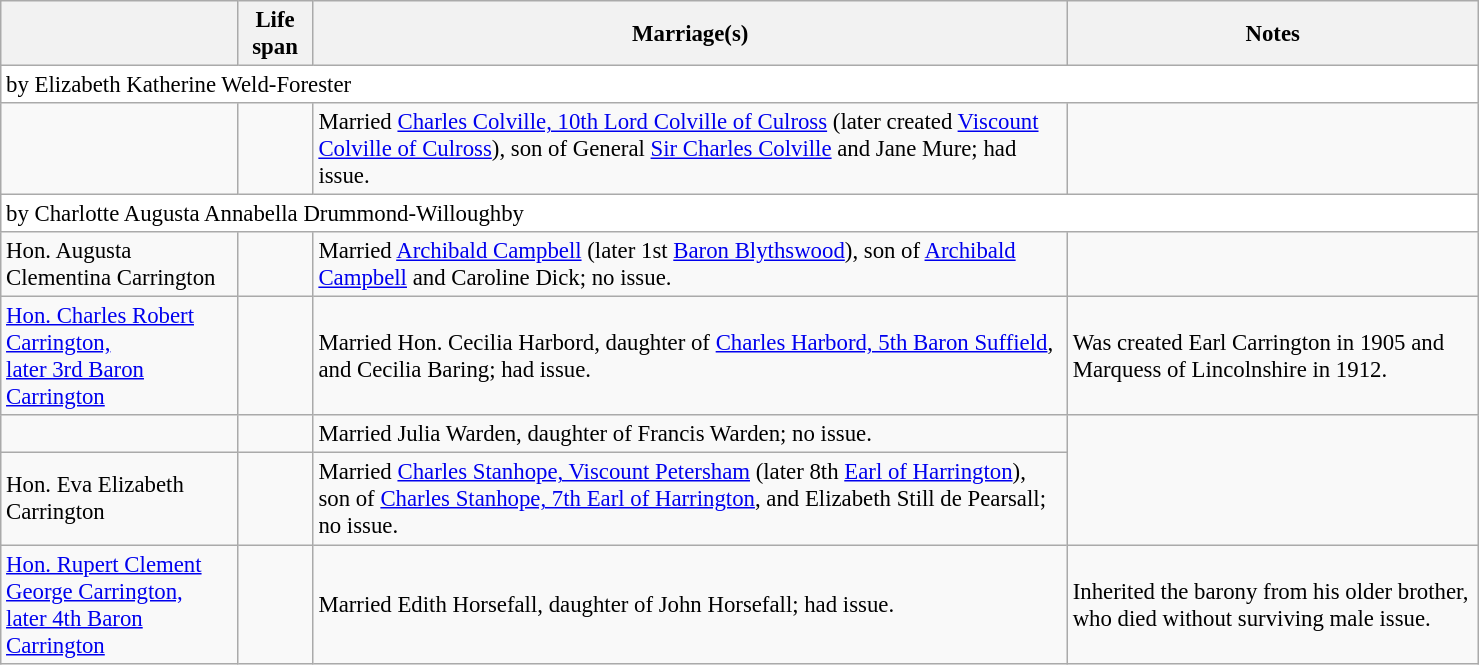<table class=wikitable style="font-size: 95%;width: 78%;">
<tr>
<th></th>
<th>Life span</th>
<th>Marriage(s)</th>
<th>Notes</th>
</tr>
<tr>
<td colspan=4 bgcolor=white>by Elizabeth Katherine Weld-Forester</td>
</tr>
<tr>
<td></td>
<td></td>
<td>Married <a href='#'>Charles Colville, 10th Lord Colville of Culross</a> (later created <a href='#'>Viscount Colville of Culross</a>), son of General <a href='#'>Sir Charles Colville</a> and Jane Mure; had issue.</td>
<td></td>
</tr>
<tr>
<td colspan=4 bgcolor=white>by Charlotte Augusta Annabella Drummond-Willoughby</td>
</tr>
<tr>
<td>Hon. Augusta Clementina Carrington</td>
<td></td>
<td>Married <a href='#'>Archibald Campbell</a> (later 1st <a href='#'>Baron Blythswood</a>), son of <a href='#'>Archibald Campbell</a> and Caroline Dick; no issue.</td>
<td></td>
</tr>
<tr>
<td><a href='#'>Hon. Charles Robert Carrington,<br>later 3rd Baron Carrington</a></td>
<td></td>
<td>Married Hon. Cecilia Harbord, daughter of <a href='#'>Charles Harbord, 5th Baron Suffield</a>, and Cecilia Baring; had issue.</td>
<td>Was created Earl Carrington in 1905 and Marquess of Lincolnshire in 1912.</td>
</tr>
<tr>
<td></td>
<td></td>
<td>Married Julia Warden, daughter of Francis Warden; no issue.</td>
<td rowspan=2></td>
</tr>
<tr>
<td>Hon. Eva Elizabeth Carrington</td>
<td></td>
<td>Married <a href='#'>Charles Stanhope, Viscount Petersham</a> (later 8th <a href='#'>Earl of Harrington</a>), son of <a href='#'>Charles Stanhope, 7th Earl of Harrington</a>, and Elizabeth Still de Pearsall; no issue.</td>
</tr>
<tr>
<td><a href='#'>Hon. Rupert Clement George Carrington,<br>later 4th Baron Carrington</a></td>
<td></td>
<td>Married Edith Horsefall, daughter of John Horsefall; had issue.</td>
<td>Inherited the barony from his older brother, who died without surviving male issue.</td>
</tr>
</table>
